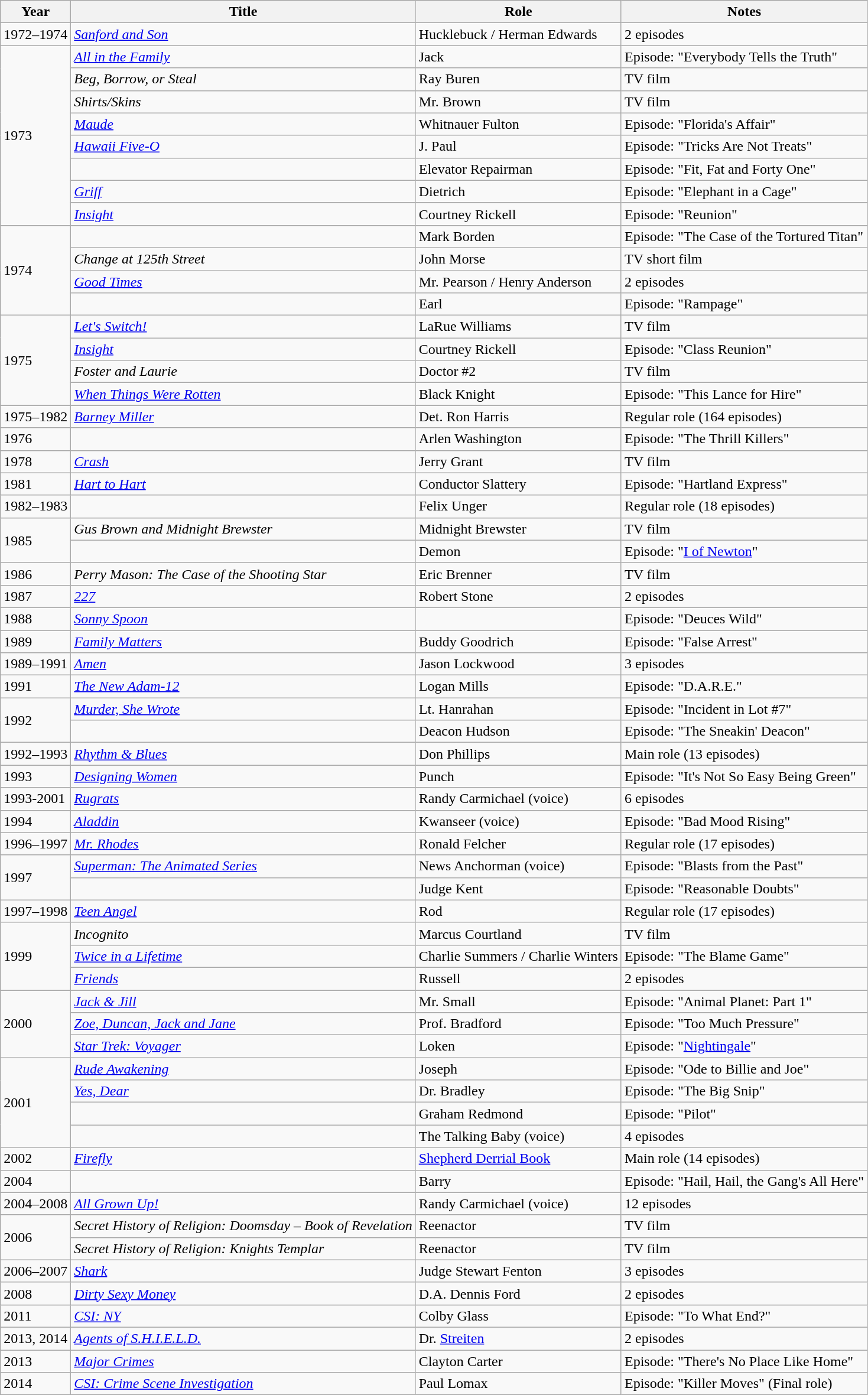<table class="wikitable sortable">
<tr>
<th>Year</th>
<th>Title</th>
<th>Role</th>
<th class="unsortable">Notes</th>
</tr>
<tr>
<td>1972–1974</td>
<td><em><a href='#'>Sanford and Son</a></em></td>
<td>Hucklebuck / Herman Edwards</td>
<td>2 episodes</td>
</tr>
<tr>
<td rowspan="8">1973</td>
<td><em><a href='#'>All in the Family</a></em></td>
<td>Jack</td>
<td>Episode: "Everybody Tells the Truth"</td>
</tr>
<tr>
<td><em>Beg, Borrow, or Steal</em></td>
<td>Ray Buren</td>
<td>TV film</td>
</tr>
<tr>
<td><em>Shirts/Skins</em></td>
<td>Mr. Brown</td>
<td>TV film</td>
</tr>
<tr>
<td><em><a href='#'>Maude</a></em></td>
<td>Whitnauer Fulton</td>
<td>Episode: "Florida's Affair"</td>
</tr>
<tr>
<td><em><a href='#'>Hawaii Five-O</a></em></td>
<td>J. Paul</td>
<td>Episode: "Tricks Are Not Treats"</td>
</tr>
<tr>
<td><em></em></td>
<td>Elevator Repairman</td>
<td>Episode: "Fit, Fat and Forty One"</td>
</tr>
<tr>
<td><em><a href='#'>Griff</a></em></td>
<td>Dietrich</td>
<td>Episode: "Elephant in a Cage"</td>
</tr>
<tr>
<td><em><a href='#'>Insight</a></em></td>
<td>Courtney Rickell</td>
<td>Episode: "Reunion"</td>
</tr>
<tr>
<td rowspan="4">1974</td>
<td><em></em></td>
<td>Mark Borden</td>
<td>Episode: "The Case of the Tortured Titan"</td>
</tr>
<tr>
<td><em>Change at 125th Street</em></td>
<td>John Morse</td>
<td>TV short film</td>
</tr>
<tr>
<td><em><a href='#'>Good Times</a></em></td>
<td>Mr. Pearson / Henry Anderson</td>
<td>2 episodes</td>
</tr>
<tr>
<td><em></em></td>
<td>Earl</td>
<td>Episode: "Rampage"</td>
</tr>
<tr>
<td rowspan="4">1975</td>
<td><em><a href='#'>Let's Switch!</a></em></td>
<td>LaRue Williams</td>
<td>TV film</td>
</tr>
<tr>
<td><em><a href='#'>Insight</a></em></td>
<td>Courtney Rickell</td>
<td>Episode: "Class Reunion"</td>
</tr>
<tr>
<td><em>Foster and Laurie</em></td>
<td>Doctor #2</td>
<td>TV film</td>
</tr>
<tr>
<td><em><a href='#'>When Things Were Rotten</a></em></td>
<td>Black Knight</td>
<td>Episode: "This Lance for Hire"</td>
</tr>
<tr>
<td>1975–1982</td>
<td><em><a href='#'>Barney Miller</a></em></td>
<td>Det. Ron Harris</td>
<td>Regular role (164 episodes)</td>
</tr>
<tr>
<td>1976</td>
<td><em></em></td>
<td>Arlen Washington</td>
<td>Episode: "The Thrill Killers"</td>
</tr>
<tr>
<td>1978</td>
<td><em><a href='#'>Crash</a></em></td>
<td>Jerry Grant</td>
<td>TV film</td>
</tr>
<tr>
<td>1981</td>
<td><em><a href='#'>Hart to Hart</a></em></td>
<td>Conductor Slattery</td>
<td>Episode: "Hartland Express"</td>
</tr>
<tr>
<td>1982–1983</td>
<td><em></em></td>
<td>Felix Unger</td>
<td>Regular role (18 episodes)</td>
</tr>
<tr>
<td rowspan="2">1985</td>
<td><em>Gus Brown and Midnight Brewster</em></td>
<td>Midnight Brewster</td>
<td>TV film</td>
</tr>
<tr>
<td><em></em></td>
<td>Demon</td>
<td>Episode: "<a href='#'>I of Newton</a>"</td>
</tr>
<tr>
<td>1986</td>
<td><em>Perry Mason: The Case of the Shooting Star</em></td>
<td>Eric Brenner</td>
<td>TV film</td>
</tr>
<tr>
<td>1987</td>
<td><em><a href='#'>227</a></em></td>
<td>Robert Stone</td>
<td>2 episodes</td>
</tr>
<tr>
<td>1988</td>
<td><em><a href='#'>Sonny Spoon</a></em></td>
<td></td>
<td>Episode: "Deuces Wild"</td>
</tr>
<tr>
<td>1989</td>
<td><em><a href='#'>Family Matters</a></em></td>
<td>Buddy Goodrich</td>
<td>Episode: "False Arrest"</td>
</tr>
<tr>
<td>1989–1991</td>
<td><em><a href='#'>Amen</a></em></td>
<td>Jason Lockwood</td>
<td>3 episodes</td>
</tr>
<tr>
<td>1991</td>
<td><em><a href='#'>The New Adam-12</a></em></td>
<td>Logan Mills</td>
<td>Episode: "D.A.R.E."</td>
</tr>
<tr>
<td rowspan="2">1992</td>
<td><em><a href='#'>Murder, She Wrote</a></em></td>
<td>Lt. Hanrahan</td>
<td>Episode: "Incident in Lot #7"</td>
</tr>
<tr>
<td><em></em></td>
<td>Deacon Hudson</td>
<td>Episode: "The Sneakin' Deacon"</td>
</tr>
<tr>
<td>1992–1993</td>
<td><em><a href='#'>Rhythm & Blues</a></em></td>
<td>Don Phillips</td>
<td>Main role (13 episodes)</td>
</tr>
<tr>
<td>1993</td>
<td><em><a href='#'>Designing Women</a></em></td>
<td>Punch</td>
<td>Episode: "It's Not So Easy Being Green"</td>
</tr>
<tr>
<td>1993-2001</td>
<td><em><a href='#'>Rugrats</a></em></td>
<td>Randy Carmichael (voice)</td>
<td>6 episodes</td>
</tr>
<tr>
<td>1994</td>
<td><em><a href='#'>Aladdin</a></em></td>
<td>Kwanseer (voice)</td>
<td>Episode: "Bad Mood Rising"</td>
</tr>
<tr>
<td>1996–1997</td>
<td><em><a href='#'>Mr. Rhodes</a></em></td>
<td>Ronald Felcher</td>
<td>Regular role (17 episodes)</td>
</tr>
<tr>
<td rowspan="2">1997</td>
<td><em><a href='#'>Superman: The Animated Series</a></em></td>
<td>News Anchorman (voice)</td>
<td>Episode: "Blasts from the Past"</td>
</tr>
<tr>
<td><em></em></td>
<td>Judge Kent</td>
<td>Episode: "Reasonable Doubts"</td>
</tr>
<tr>
<td>1997–1998</td>
<td><em><a href='#'>Teen Angel</a></em></td>
<td>Rod</td>
<td>Regular role (17 episodes)</td>
</tr>
<tr>
<td rowspan="3">1999</td>
<td><em>Incognito</em></td>
<td>Marcus Courtland</td>
<td>TV film</td>
</tr>
<tr>
<td><em><a href='#'>Twice in a Lifetime</a></em></td>
<td>Charlie Summers / Charlie Winters</td>
<td>Episode: "The Blame Game"</td>
</tr>
<tr>
<td><em><a href='#'>Friends</a></em></td>
<td>Russell</td>
<td>2 episodes</td>
</tr>
<tr>
<td rowspan="3">2000</td>
<td><em><a href='#'>Jack & Jill</a></em></td>
<td>Mr. Small</td>
<td>Episode: "Animal Planet: Part 1"</td>
</tr>
<tr>
<td><em><a href='#'>Zoe, Duncan, Jack and Jane</a></em></td>
<td>Prof. Bradford</td>
<td>Episode: "Too Much Pressure"</td>
</tr>
<tr>
<td><em><a href='#'>Star Trek: Voyager</a></em></td>
<td>Loken</td>
<td>Episode: "<a href='#'>Nightingale</a>"</td>
</tr>
<tr>
<td rowspan="4">2001</td>
<td><em><a href='#'>Rude Awakening</a></em></td>
<td>Joseph</td>
<td>Episode: "Ode to Billie and Joe"</td>
</tr>
<tr>
<td><em><a href='#'>Yes, Dear</a></em></td>
<td>Dr. Bradley</td>
<td>Episode: "The Big Snip"</td>
</tr>
<tr>
<td><em></em></td>
<td>Graham Redmond</td>
<td>Episode: "Pilot"</td>
</tr>
<tr>
<td><em></em></td>
<td>The Talking Baby (voice)</td>
<td>4 episodes</td>
</tr>
<tr>
<td>2002</td>
<td><em><a href='#'>Firefly</a></em></td>
<td><a href='#'>Shepherd Derrial Book</a></td>
<td>Main role (14 episodes)</td>
</tr>
<tr>
<td>2004</td>
<td><em></em></td>
<td>Barry</td>
<td>Episode: "Hail, Hail, the Gang's All Here"</td>
</tr>
<tr>
<td>2004–2008</td>
<td><em><a href='#'>All Grown Up!</a></em></td>
<td>Randy Carmichael (voice)</td>
<td>12 episodes</td>
</tr>
<tr>
<td rowspan="2">2006</td>
<td><em>Secret History of Religion: Doomsday – Book of Revelation</em></td>
<td>Reenactor</td>
<td>TV film</td>
</tr>
<tr>
<td><em>Secret History of Religion: Knights Templar</em></td>
<td>Reenactor</td>
<td>TV film</td>
</tr>
<tr>
<td>2006–2007</td>
<td><em><a href='#'>Shark</a></em></td>
<td>Judge Stewart Fenton</td>
<td>3 episodes</td>
</tr>
<tr>
<td>2008</td>
<td><em><a href='#'>Dirty Sexy Money</a></em></td>
<td>D.A. Dennis Ford</td>
<td>2 episodes</td>
</tr>
<tr>
<td>2011</td>
<td><em><a href='#'>CSI: NY</a></em></td>
<td>Colby Glass</td>
<td>Episode: "To What End?"</td>
</tr>
<tr>
<td>2013, 2014</td>
<td><em><a href='#'>Agents of S.H.I.E.L.D.</a></em></td>
<td>Dr. <a href='#'>Streiten</a></td>
<td>2 episodes</td>
</tr>
<tr>
<td>2013</td>
<td><em><a href='#'>Major Crimes</a></em></td>
<td>Clayton Carter</td>
<td>Episode: "There's No Place Like Home"</td>
</tr>
<tr>
<td>2014</td>
<td><em><a href='#'>CSI: Crime Scene Investigation</a></em></td>
<td>Paul Lomax</td>
<td>Episode: "Killer Moves" (Final role)</td>
</tr>
</table>
